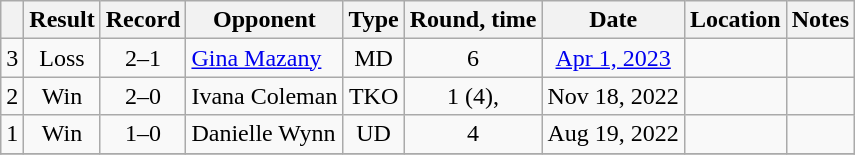<table class="wikitable" style="text-align:center">
<tr>
<th></th>
<th>Result</th>
<th>Record</th>
<th>Opponent</th>
<th>Type</th>
<th>Round, time</th>
<th>Date</th>
<th>Location</th>
<th>Notes</th>
</tr>
<tr>
<td>3</td>
<td>Loss</td>
<td>2–1</td>
<td align=left><a href='#'>Gina Mazany</a></td>
<td>MD</td>
<td>6</td>
<td><a href='#'>Apr 1, 2023</a></td>
<td align=left></td>
<td></td>
</tr>
<tr>
<td>2</td>
<td>Win</td>
<td>2–0</td>
<td align=left>Ivana Coleman</td>
<td>TKO</td>
<td>1 (4), </td>
<td>Nov 18, 2022</td>
<td align=left></td>
<td></td>
</tr>
<tr>
<td>1</td>
<td>Win</td>
<td>1–0</td>
<td align=left>Danielle Wynn</td>
<td>UD</td>
<td>4</td>
<td>Aug 19, 2022</td>
<td align=left></td>
<td></td>
</tr>
<tr>
</tr>
</table>
